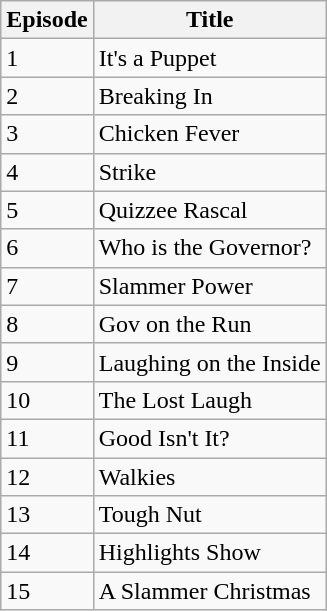<table class="wikitable">
<tr>
<th>Episode</th>
<th>Title</th>
</tr>
<tr>
<td>1</td>
<td>It's a Puppet</td>
</tr>
<tr>
<td>2</td>
<td>Breaking In</td>
</tr>
<tr>
<td>3</td>
<td>Chicken Fever</td>
</tr>
<tr>
<td>4</td>
<td>Strike</td>
</tr>
<tr>
<td>5</td>
<td>Quizzee Rascal</td>
</tr>
<tr>
<td>6</td>
<td>Who is the Governor?</td>
</tr>
<tr>
<td>7</td>
<td>Slammer Power</td>
</tr>
<tr>
<td>8</td>
<td>Gov on the Run</td>
</tr>
<tr>
<td>9</td>
<td>Laughing on the Inside</td>
</tr>
<tr>
<td>10</td>
<td>The Lost Laugh</td>
</tr>
<tr>
<td>11</td>
<td>Good Isn't It?</td>
</tr>
<tr>
<td>12</td>
<td>Walkies</td>
</tr>
<tr>
<td>13</td>
<td>Tough Nut</td>
</tr>
<tr>
<td>14</td>
<td>Highlights Show</td>
</tr>
<tr>
<td>15</td>
<td>A Slammer Christmas</td>
</tr>
</table>
